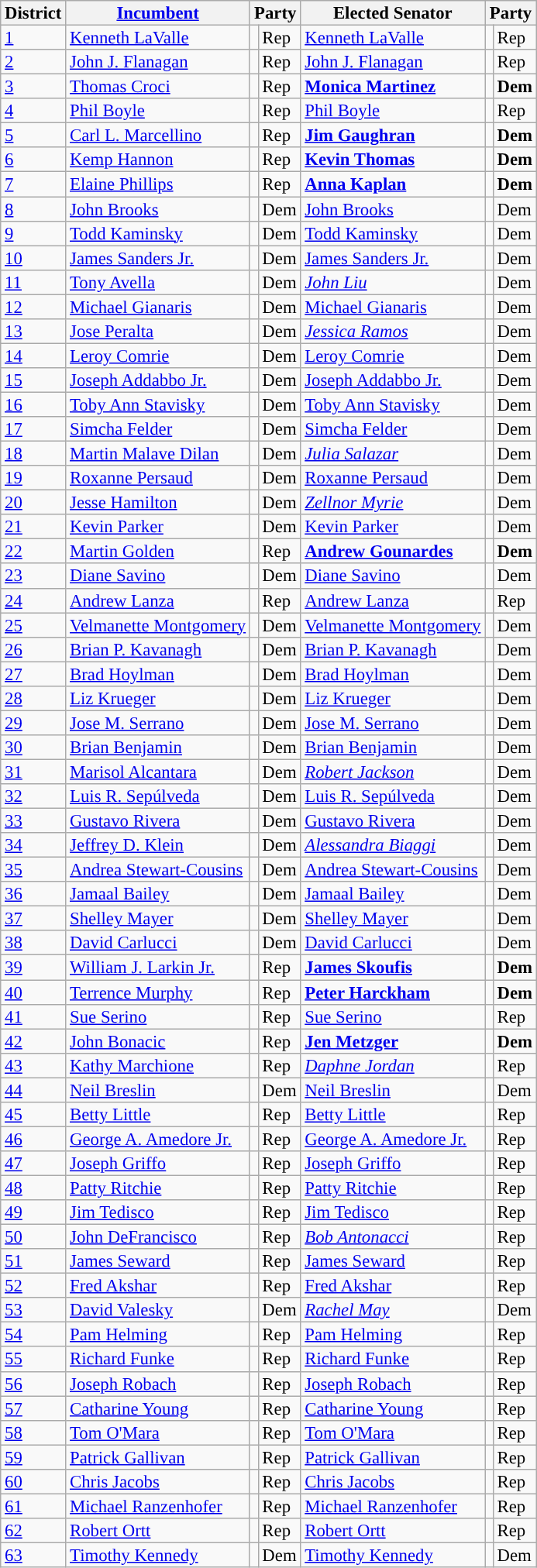<table class="sortable wikitable" style="font-size:95%;line-height:14px;">
<tr>
<th>District</th>
<th class="unsortable"><a href='#'>Incumbent</a></th>
<th colspan="2">Party</th>
<th class="unsortable">Elected Senator</th>
<th colspan="2">Party</th>
</tr>
<tr>
<td><a href='#'>1</a></td>
<td><a href='#'>Kenneth LaValle</a></td>
<td style="background:"></td>
<td>Rep</td>
<td><a href='#'>Kenneth LaValle</a></td>
<td style="background:"></td>
<td>Rep</td>
</tr>
<tr>
<td><a href='#'>2</a></td>
<td><a href='#'>John J. Flanagan</a></td>
<td style="background:"></td>
<td>Rep</td>
<td><a href='#'>John J. Flanagan</a></td>
<td style="background:"></td>
<td>Rep</td>
</tr>
<tr>
<td><a href='#'>3</a></td>
<td><a href='#'>Thomas Croci</a></td>
<td style="background:"></td>
<td>Rep</td>
<td><strong><a href='#'>Monica Martinez</a></strong></td>
<td style="background:"></td>
<td><strong>Dem</strong></td>
</tr>
<tr>
<td><a href='#'>4</a></td>
<td><a href='#'>Phil Boyle</a></td>
<td style="background:"></td>
<td>Rep</td>
<td><a href='#'>Phil Boyle</a></td>
<td style="background: "></td>
<td>Rep</td>
</tr>
<tr>
<td><a href='#'>5</a></td>
<td><a href='#'>Carl L. Marcellino</a></td>
<td style="background:"></td>
<td>Rep</td>
<td><strong><a href='#'>Jim Gaughran</a></strong></td>
<td style="background:"></td>
<td><strong>Dem</strong></td>
</tr>
<tr>
<td><a href='#'>6</a></td>
<td><a href='#'>Kemp Hannon</a></td>
<td style="background:"></td>
<td>Rep</td>
<td><strong><a href='#'>Kevin Thomas</a></strong></td>
<td style="background:"></td>
<td><strong>Dem</strong></td>
</tr>
<tr>
<td><a href='#'>7</a></td>
<td><a href='#'>Elaine Phillips</a></td>
<td style="background:"></td>
<td>Rep</td>
<td><strong><a href='#'>Anna Kaplan</a></strong></td>
<td style="background:"></td>
<td><strong>Dem</strong></td>
</tr>
<tr>
<td><a href='#'>8</a></td>
<td><a href='#'>John Brooks</a></td>
<td style="background:"></td>
<td>Dem</td>
<td><a href='#'>John Brooks</a></td>
<td style="background:"></td>
<td>Dem</td>
</tr>
<tr>
<td><a href='#'>9</a></td>
<td><a href='#'>Todd Kaminsky</a></td>
<td style="background:"></td>
<td>Dem</td>
<td><a href='#'>Todd Kaminsky</a></td>
<td style="background:"></td>
<td>Dem</td>
</tr>
<tr>
<td><a href='#'>10</a></td>
<td><a href='#'>James Sanders Jr.</a></td>
<td style="background:"></td>
<td>Dem</td>
<td><a href='#'>James Sanders Jr.</a></td>
<td style="background:"></td>
<td>Dem</td>
</tr>
<tr>
<td><a href='#'>11</a></td>
<td><a href='#'>Tony Avella</a></td>
<td style="background:"></td>
<td>Dem</td>
<td><em><a href='#'>John Liu</a></em></td>
<td style="background:"></td>
<td>Dem</td>
</tr>
<tr>
<td><a href='#'>12</a></td>
<td><a href='#'>Michael Gianaris</a></td>
<td style="background:"></td>
<td>Dem</td>
<td><a href='#'>Michael Gianaris</a></td>
<td style="background:"></td>
<td>Dem</td>
</tr>
<tr>
<td><a href='#'>13</a></td>
<td><a href='#'>Jose Peralta</a></td>
<td style="background:"></td>
<td>Dem</td>
<td><em><a href='#'>Jessica Ramos</a></em></td>
<td style="background:"></td>
<td>Dem</td>
</tr>
<tr>
<td><a href='#'>14</a></td>
<td><a href='#'>Leroy Comrie</a></td>
<td style="background:"></td>
<td>Dem</td>
<td><a href='#'>Leroy Comrie</a></td>
<td style="background:"></td>
<td>Dem</td>
</tr>
<tr>
<td><a href='#'>15</a></td>
<td><a href='#'>Joseph Addabbo Jr.</a></td>
<td style="background:"></td>
<td>Dem</td>
<td><a href='#'>Joseph Addabbo Jr.</a></td>
<td style="background:"></td>
<td>Dem</td>
</tr>
<tr>
<td><a href='#'>16</a></td>
<td><a href='#'>Toby Ann Stavisky</a></td>
<td style="background:"></td>
<td>Dem</td>
<td><a href='#'>Toby Ann Stavisky</a></td>
<td style="background:"></td>
<td>Dem</td>
</tr>
<tr>
<td><a href='#'>17</a></td>
<td><a href='#'>Simcha Felder</a></td>
<td style="background:"></td>
<td>Dem</td>
<td><a href='#'>Simcha Felder</a></td>
<td style="background:"></td>
<td>Dem</td>
</tr>
<tr>
<td><a href='#'>18</a></td>
<td><a href='#'>Martin Malave Dilan</a></td>
<td style="background:"></td>
<td>Dem</td>
<td><em><a href='#'>Julia Salazar</a></em></td>
<td style="background:"></td>
<td>Dem</td>
</tr>
<tr>
<td><a href='#'>19</a></td>
<td><a href='#'>Roxanne Persaud</a></td>
<td style="background:"></td>
<td>Dem</td>
<td><a href='#'>Roxanne Persaud</a></td>
<td style="background:"></td>
<td>Dem</td>
</tr>
<tr>
<td><a href='#'>20</a></td>
<td><a href='#'>Jesse Hamilton</a></td>
<td style="background:"></td>
<td>Dem</td>
<td><em><a href='#'>Zellnor Myrie</a></em></td>
<td style="background:"></td>
<td>Dem</td>
</tr>
<tr>
<td><a href='#'>21</a></td>
<td><a href='#'>Kevin Parker</a></td>
<td style="background:"></td>
<td>Dem</td>
<td><a href='#'>Kevin Parker</a></td>
<td style="background:"></td>
<td>Dem</td>
</tr>
<tr>
<td><a href='#'>22</a></td>
<td><a href='#'>Martin Golden</a></td>
<td style="background:"></td>
<td>Rep</td>
<td><strong><a href='#'>Andrew Gounardes</a></strong></td>
<td style="background:"></td>
<td><strong>Dem</strong></td>
</tr>
<tr>
<td><a href='#'>23</a></td>
<td><a href='#'>Diane Savino</a></td>
<td style="background:"></td>
<td>Dem</td>
<td><a href='#'>Diane Savino</a></td>
<td style="background:"></td>
<td>Dem</td>
</tr>
<tr>
<td><a href='#'>24</a></td>
<td><a href='#'>Andrew Lanza</a></td>
<td style="background:"></td>
<td>Rep</td>
<td><a href='#'>Andrew Lanza</a></td>
<td style="background:"></td>
<td>Rep</td>
</tr>
<tr>
<td><a href='#'>25</a></td>
<td><a href='#'>Velmanette Montgomery</a></td>
<td style="background:"></td>
<td>Dem</td>
<td><a href='#'>Velmanette Montgomery</a></td>
<td style="background:"></td>
<td>Dem</td>
</tr>
<tr>
<td><a href='#'>26</a></td>
<td><a href='#'>Brian P. Kavanagh</a></td>
<td style="background:"></td>
<td>Dem</td>
<td><a href='#'>Brian P. Kavanagh</a></td>
<td style="background:"></td>
<td>Dem</td>
</tr>
<tr>
<td><a href='#'>27</a></td>
<td><a href='#'>Brad Hoylman</a></td>
<td style="background:"></td>
<td>Dem</td>
<td><a href='#'>Brad Hoylman</a></td>
<td style="background:"></td>
<td>Dem</td>
</tr>
<tr>
<td><a href='#'>28</a></td>
<td><a href='#'>Liz Krueger</a></td>
<td style="background:"></td>
<td>Dem</td>
<td><a href='#'>Liz Krueger</a></td>
<td style="background:"></td>
<td>Dem</td>
</tr>
<tr>
<td><a href='#'>29</a></td>
<td><a href='#'>Jose M. Serrano</a></td>
<td style="background:"></td>
<td>Dem</td>
<td><a href='#'>Jose M. Serrano</a></td>
<td style="background:"></td>
<td>Dem</td>
</tr>
<tr>
<td><a href='#'>30</a></td>
<td><a href='#'>Brian Benjamin</a></td>
<td style="background:"></td>
<td>Dem</td>
<td><a href='#'>Brian Benjamin</a></td>
<td style="background:"></td>
<td>Dem</td>
</tr>
<tr>
<td><a href='#'>31</a></td>
<td><a href='#'>Marisol Alcantara</a></td>
<td style="background:"></td>
<td>Dem</td>
<td><em><a href='#'>Robert Jackson</a></em></td>
<td style="background:"></td>
<td>Dem</td>
</tr>
<tr>
<td><a href='#'>32</a></td>
<td><a href='#'>Luis R. Sepúlveda</a></td>
<td style="background:"></td>
<td>Dem</td>
<td><a href='#'>Luis R. Sepúlveda</a></td>
<td style="background:"></td>
<td>Dem</td>
</tr>
<tr>
<td><a href='#'>33</a></td>
<td><a href='#'>Gustavo Rivera</a></td>
<td style="background:"></td>
<td>Dem</td>
<td><a href='#'>Gustavo Rivera</a></td>
<td style="background:"></td>
<td>Dem</td>
</tr>
<tr>
<td><a href='#'>34</a></td>
<td><a href='#'>Jeffrey D. Klein</a></td>
<td style="background:"></td>
<td>Dem</td>
<td><em><a href='#'>Alessandra Biaggi</a></em></td>
<td style="background:"></td>
<td>Dem</td>
</tr>
<tr>
<td><a href='#'>35</a></td>
<td><a href='#'>Andrea Stewart-Cousins</a></td>
<td style="background:"></td>
<td>Dem</td>
<td><a href='#'>Andrea Stewart-Cousins</a></td>
<td style="background:"></td>
<td>Dem</td>
</tr>
<tr>
<td><a href='#'>36</a></td>
<td><a href='#'>Jamaal Bailey</a></td>
<td style="background:"></td>
<td>Dem</td>
<td><a href='#'>Jamaal Bailey</a></td>
<td style="background:"></td>
<td>Dem</td>
</tr>
<tr>
<td><a href='#'>37</a></td>
<td><a href='#'>Shelley Mayer</a></td>
<td style="background:"></td>
<td>Dem</td>
<td><a href='#'>Shelley Mayer</a></td>
<td style="background:"></td>
<td>Dem</td>
</tr>
<tr>
<td><a href='#'>38</a></td>
<td><a href='#'>David Carlucci</a></td>
<td style="background:"></td>
<td>Dem</td>
<td><a href='#'>David Carlucci</a></td>
<td style="background:"></td>
<td>Dem</td>
</tr>
<tr>
<td><a href='#'>39</a></td>
<td><a href='#'>William J. Larkin Jr.</a></td>
<td style="background:"></td>
<td>Rep</td>
<td><strong><a href='#'>James Skoufis</a></strong></td>
<td style="background:"></td>
<td><strong>Dem</strong></td>
</tr>
<tr>
<td><a href='#'>40</a></td>
<td><a href='#'>Terrence Murphy</a></td>
<td style="background:"></td>
<td>Rep</td>
<td><strong><a href='#'>Peter Harckham</a></strong></td>
<td style="background:"></td>
<td><strong>Dem</strong></td>
</tr>
<tr>
<td><a href='#'>41</a></td>
<td><a href='#'>Sue Serino</a></td>
<td style="background:"></td>
<td>Rep</td>
<td><a href='#'>Sue Serino</a></td>
<td style="background:"></td>
<td>Rep</td>
</tr>
<tr>
<td><a href='#'>42</a></td>
<td><a href='#'>John Bonacic</a></td>
<td style="background:"></td>
<td>Rep</td>
<td><strong><a href='#'>Jen Metzger</a></strong></td>
<td style="background:"></td>
<td><strong>Dem</strong></td>
</tr>
<tr>
<td><a href='#'>43</a></td>
<td><a href='#'>Kathy Marchione</a></td>
<td style="background:"></td>
<td>Rep</td>
<td><em><a href='#'>Daphne Jordan</a></em></td>
<td style="background:"></td>
<td>Rep</td>
</tr>
<tr>
<td><a href='#'>44</a></td>
<td><a href='#'>Neil Breslin</a></td>
<td style="background:"></td>
<td>Dem</td>
<td><a href='#'>Neil Breslin</a></td>
<td style="background:"></td>
<td>Dem</td>
</tr>
<tr>
<td><a href='#'>45</a></td>
<td><a href='#'>Betty Little</a></td>
<td style="background:"></td>
<td>Rep</td>
<td><a href='#'>Betty Little</a></td>
<td style="background:"></td>
<td>Rep</td>
</tr>
<tr>
<td><a href='#'>46</a></td>
<td><a href='#'>George A. Amedore Jr.</a></td>
<td style="background:"></td>
<td>Rep</td>
<td><a href='#'>George A. Amedore Jr.</a></td>
<td style="background:"></td>
<td>Rep</td>
</tr>
<tr>
<td><a href='#'>47</a></td>
<td><a href='#'>Joseph Griffo</a></td>
<td style="background:"></td>
<td>Rep</td>
<td><a href='#'>Joseph Griffo</a></td>
<td style="background:"></td>
<td>Rep</td>
</tr>
<tr>
<td><a href='#'>48</a></td>
<td><a href='#'>Patty Ritchie</a></td>
<td style="background:"></td>
<td>Rep</td>
<td><a href='#'>Patty Ritchie</a></td>
<td style="background:"></td>
<td>Rep</td>
</tr>
<tr>
<td><a href='#'>49</a></td>
<td><a href='#'>Jim Tedisco</a></td>
<td style="background:"></td>
<td>Rep</td>
<td><a href='#'>Jim Tedisco</a></td>
<td style="background:"></td>
<td>Rep</td>
</tr>
<tr>
<td><a href='#'>50</a></td>
<td><a href='#'>John DeFrancisco</a></td>
<td style="background:"></td>
<td>Rep</td>
<td><em><a href='#'>Bob Antonacci</a></em></td>
<td style="background:"></td>
<td>Rep</td>
</tr>
<tr>
<td><a href='#'>51</a></td>
<td><a href='#'>James Seward</a></td>
<td style="background:"></td>
<td>Rep</td>
<td><a href='#'>James Seward</a></td>
<td style="background:"></td>
<td>Rep</td>
</tr>
<tr>
<td><a href='#'>52</a></td>
<td><a href='#'>Fred Akshar</a></td>
<td style="background:"></td>
<td>Rep</td>
<td><a href='#'>Fred Akshar</a></td>
<td style="background:"></td>
<td>Rep</td>
</tr>
<tr>
<td><a href='#'>53</a></td>
<td><a href='#'>David Valesky</a></td>
<td style="background:"></td>
<td>Dem</td>
<td><em><a href='#'>Rachel May</a></em></td>
<td style="background:"></td>
<td>Dem</td>
</tr>
<tr>
<td><a href='#'>54</a></td>
<td><a href='#'>Pam Helming</a></td>
<td style="background:"></td>
<td>Rep</td>
<td><a href='#'>Pam Helming</a></td>
<td style="background:"></td>
<td>Rep</td>
</tr>
<tr>
<td><a href='#'>55</a></td>
<td><a href='#'>Richard Funke</a></td>
<td style="background:"></td>
<td>Rep</td>
<td><a href='#'>Richard Funke</a></td>
<td style="background:"></td>
<td>Rep</td>
</tr>
<tr>
<td><a href='#'>56</a></td>
<td><a href='#'>Joseph Robach</a></td>
<td style="background:"></td>
<td>Rep</td>
<td><a href='#'>Joseph Robach</a></td>
<td style="background:"></td>
<td>Rep</td>
</tr>
<tr>
<td><a href='#'>57</a></td>
<td><a href='#'>Catharine Young</a></td>
<td style="background:"></td>
<td>Rep</td>
<td><a href='#'>Catharine Young</a></td>
<td style="background:"></td>
<td>Rep</td>
</tr>
<tr>
<td><a href='#'>58</a></td>
<td><a href='#'>Tom O'Mara</a></td>
<td style="background:"></td>
<td>Rep</td>
<td><a href='#'>Tom O'Mara</a></td>
<td style="background:"></td>
<td>Rep</td>
</tr>
<tr>
<td><a href='#'>59</a></td>
<td><a href='#'>Patrick Gallivan</a></td>
<td style="background:"></td>
<td>Rep</td>
<td><a href='#'>Patrick Gallivan</a></td>
<td style="background:"></td>
<td>Rep</td>
</tr>
<tr>
<td><a href='#'>60</a></td>
<td><a href='#'>Chris Jacobs</a></td>
<td style="background:"></td>
<td>Rep</td>
<td><a href='#'>Chris Jacobs</a></td>
<td style="background:"></td>
<td>Rep</td>
</tr>
<tr>
<td><a href='#'>61</a></td>
<td><a href='#'>Michael Ranzenhofer</a></td>
<td style="background:"></td>
<td>Rep</td>
<td><a href='#'>Michael Ranzenhofer</a></td>
<td style="background:"></td>
<td>Rep</td>
</tr>
<tr>
<td><a href='#'>62</a></td>
<td><a href='#'>Robert Ortt</a></td>
<td style="background:"></td>
<td>Rep</td>
<td><a href='#'>Robert Ortt</a></td>
<td style="background:"></td>
<td>Rep</td>
</tr>
<tr>
<td><a href='#'>63</a></td>
<td><a href='#'>Timothy Kennedy</a></td>
<td style="background:"></td>
<td>Dem</td>
<td><a href='#'>Timothy Kennedy</a></td>
<td style="background:"></td>
<td>Dem</td>
</tr>
</table>
